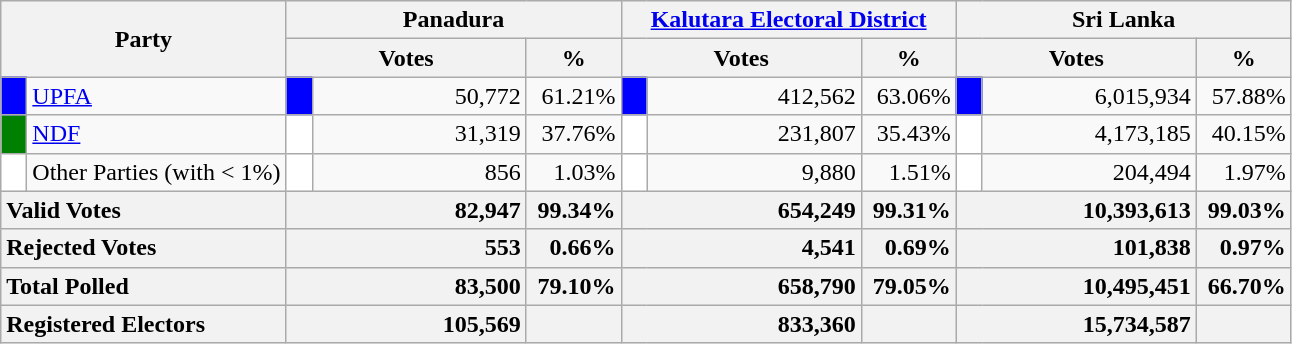<table class="wikitable">
<tr>
<th colspan="2" width="144px"rowspan="2">Party</th>
<th colspan="3" width="216px">Panadura</th>
<th colspan="3" width="216px"><a href='#'>Kalutara Electoral District</a></th>
<th colspan="3" width="216px">Sri Lanka</th>
</tr>
<tr>
<th colspan="2" width="144px">Votes</th>
<th>%</th>
<th colspan="2" width="144px">Votes</th>
<th>%</th>
<th colspan="2" width="144px">Votes</th>
<th>%</th>
</tr>
<tr>
<td style="background-color:blue;" width="10px"></td>
<td style="text-align:left;"><a href='#'>UPFA</a></td>
<td style="background-color:blue;" width="10px"></td>
<td style="text-align:right;">50,772</td>
<td style="text-align:right;">61.21%</td>
<td style="background-color:blue;" width="10px"></td>
<td style="text-align:right;">412,562</td>
<td style="text-align:right;">63.06%</td>
<td style="background-color:blue;" width="10px"></td>
<td style="text-align:right;">6,015,934</td>
<td style="text-align:right;">57.88%</td>
</tr>
<tr>
<td style="background-color:green;" width="10px"></td>
<td style="text-align:left;"><a href='#'>NDF</a></td>
<td style="background-color:white;" width="10px"></td>
<td style="text-align:right;">31,319</td>
<td style="text-align:right;">37.76%</td>
<td style="background-color:white;" width="10px"></td>
<td style="text-align:right;">231,807</td>
<td style="text-align:right;">35.43%</td>
<td style="background-color:white;" width="10px"></td>
<td style="text-align:right;">4,173,185</td>
<td style="text-align:right;">40.15%</td>
</tr>
<tr>
<td style="background-color:white;" width="10px"></td>
<td style="text-align:left;">Other Parties (with < 1%)</td>
<td style="background-color:white;" width="10px"></td>
<td style="text-align:right;">856</td>
<td style="text-align:right;">1.03%</td>
<td style="background-color:white;" width="10px"></td>
<td style="text-align:right;">9,880</td>
<td style="text-align:right;">1.51%</td>
<td style="background-color:white;" width="10px"></td>
<td style="text-align:right;">204,494</td>
<td style="text-align:right;">1.97%</td>
</tr>
<tr>
<th colspan="2" width="144px"style="text-align:left;">Valid Votes</th>
<th style="text-align:right;"colspan="2" width="144px">82,947</th>
<th style="text-align:right;">99.34%</th>
<th style="text-align:right;"colspan="2" width="144px">654,249</th>
<th style="text-align:right;">99.31%</th>
<th style="text-align:right;"colspan="2" width="144px">10,393,613</th>
<th style="text-align:right;">99.03%</th>
</tr>
<tr>
<th colspan="2" width="144px"style="text-align:left;">Rejected Votes</th>
<th style="text-align:right;"colspan="2" width="144px">553</th>
<th style="text-align:right;">0.66%</th>
<th style="text-align:right;"colspan="2" width="144px">4,541</th>
<th style="text-align:right;">0.69%</th>
<th style="text-align:right;"colspan="2" width="144px">101,838</th>
<th style="text-align:right;">0.97%</th>
</tr>
<tr>
<th colspan="2" width="144px"style="text-align:left;">Total Polled</th>
<th style="text-align:right;"colspan="2" width="144px">83,500</th>
<th style="text-align:right;">79.10%</th>
<th style="text-align:right;"colspan="2" width="144px">658,790</th>
<th style="text-align:right;">79.05%</th>
<th style="text-align:right;"colspan="2" width="144px">10,495,451</th>
<th style="text-align:right;">66.70%</th>
</tr>
<tr>
<th colspan="2" width="144px"style="text-align:left;">Registered Electors</th>
<th style="text-align:right;"colspan="2" width="144px">105,569</th>
<th></th>
<th style="text-align:right;"colspan="2" width="144px">833,360</th>
<th></th>
<th style="text-align:right;"colspan="2" width="144px">15,734,587</th>
<th></th>
</tr>
</table>
